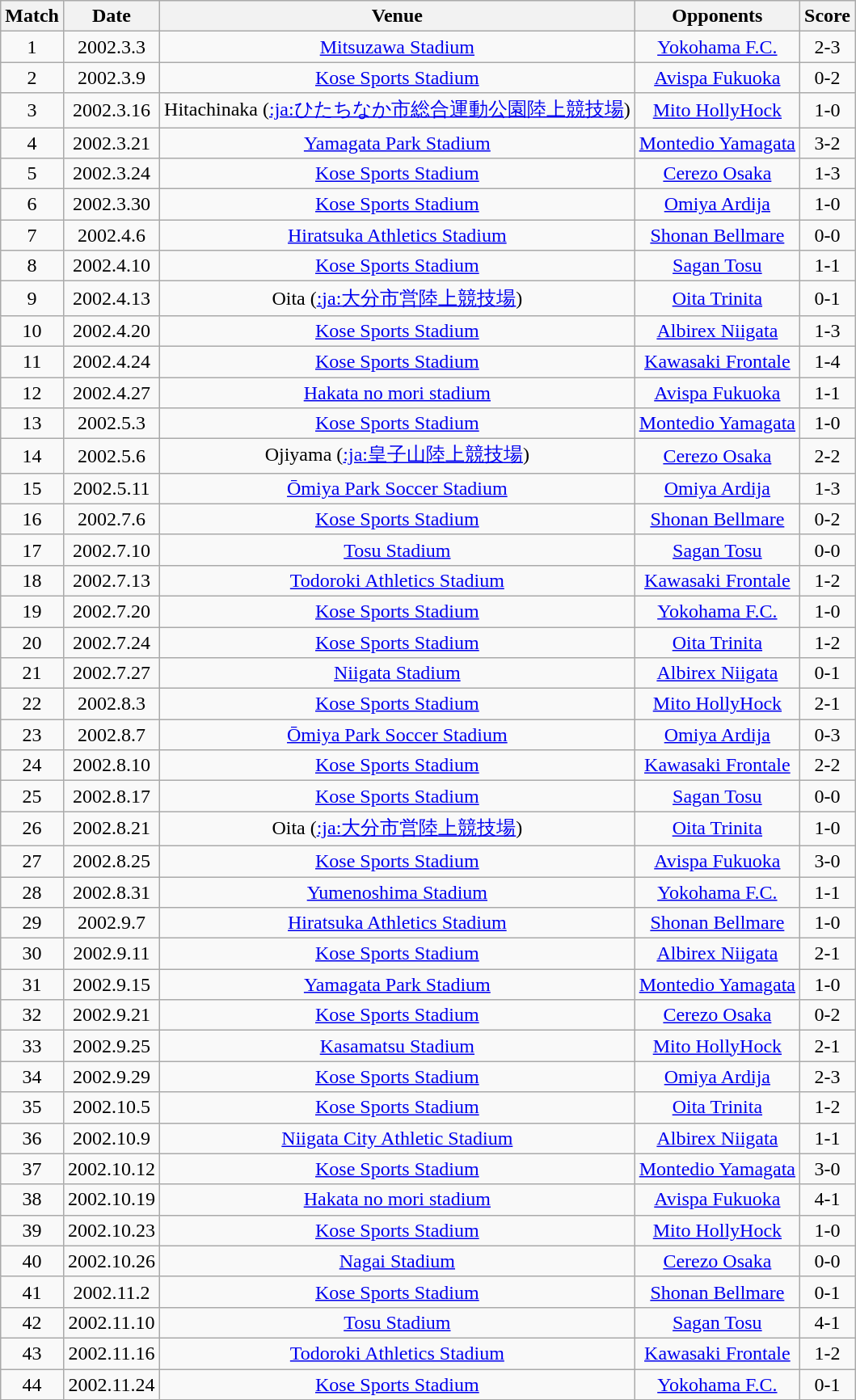<table class="wikitable" style="text-align:center;">
<tr>
<th>Match</th>
<th>Date</th>
<th>Venue</th>
<th>Opponents</th>
<th>Score</th>
</tr>
<tr>
<td>1</td>
<td>2002.3.3</td>
<td><a href='#'>Mitsuzawa Stadium</a></td>
<td><a href='#'>Yokohama F.C.</a></td>
<td>2-3</td>
</tr>
<tr>
<td>2</td>
<td>2002.3.9</td>
<td><a href='#'>Kose Sports Stadium</a></td>
<td><a href='#'>Avispa Fukuoka</a></td>
<td>0-2</td>
</tr>
<tr>
<td>3</td>
<td>2002.3.16</td>
<td>Hitachinaka (<a href='#'>:ja:ひたちなか市総合運動公園陸上競技場</a>)</td>
<td><a href='#'>Mito HollyHock</a></td>
<td>1-0</td>
</tr>
<tr>
<td>4</td>
<td>2002.3.21</td>
<td><a href='#'>Yamagata Park Stadium</a></td>
<td><a href='#'>Montedio Yamagata</a></td>
<td>3-2</td>
</tr>
<tr>
<td>5</td>
<td>2002.3.24</td>
<td><a href='#'>Kose Sports Stadium</a></td>
<td><a href='#'>Cerezo Osaka</a></td>
<td>1-3</td>
</tr>
<tr>
<td>6</td>
<td>2002.3.30</td>
<td><a href='#'>Kose Sports Stadium</a></td>
<td><a href='#'>Omiya Ardija</a></td>
<td>1-0</td>
</tr>
<tr>
<td>7</td>
<td>2002.4.6</td>
<td><a href='#'>Hiratsuka Athletics Stadium</a></td>
<td><a href='#'>Shonan Bellmare</a></td>
<td>0-0</td>
</tr>
<tr>
<td>8</td>
<td>2002.4.10</td>
<td><a href='#'>Kose Sports Stadium</a></td>
<td><a href='#'>Sagan Tosu</a></td>
<td>1-1</td>
</tr>
<tr>
<td>9</td>
<td>2002.4.13</td>
<td>Oita (<a href='#'>:ja:大分市営陸上競技場</a>)</td>
<td><a href='#'>Oita Trinita</a></td>
<td>0-1</td>
</tr>
<tr>
<td>10</td>
<td>2002.4.20</td>
<td><a href='#'>Kose Sports Stadium</a></td>
<td><a href='#'>Albirex Niigata</a></td>
<td>1-3</td>
</tr>
<tr>
<td>11</td>
<td>2002.4.24</td>
<td><a href='#'>Kose Sports Stadium</a></td>
<td><a href='#'>Kawasaki Frontale</a></td>
<td>1-4</td>
</tr>
<tr>
<td>12</td>
<td>2002.4.27</td>
<td><a href='#'>Hakata no mori stadium</a></td>
<td><a href='#'>Avispa Fukuoka</a></td>
<td>1-1</td>
</tr>
<tr>
<td>13</td>
<td>2002.5.3</td>
<td><a href='#'>Kose Sports Stadium</a></td>
<td><a href='#'>Montedio Yamagata</a></td>
<td>1-0</td>
</tr>
<tr>
<td>14</td>
<td>2002.5.6</td>
<td>Ojiyama (<a href='#'>:ja:皇子山陸上競技場</a>)</td>
<td><a href='#'>Cerezo Osaka</a></td>
<td>2-2</td>
</tr>
<tr>
<td>15</td>
<td>2002.5.11</td>
<td><a href='#'>Ōmiya Park Soccer Stadium</a></td>
<td><a href='#'>Omiya Ardija</a></td>
<td>1-3</td>
</tr>
<tr>
<td>16</td>
<td>2002.7.6</td>
<td><a href='#'>Kose Sports Stadium</a></td>
<td><a href='#'>Shonan Bellmare</a></td>
<td>0-2</td>
</tr>
<tr>
<td>17</td>
<td>2002.7.10</td>
<td><a href='#'>Tosu Stadium</a></td>
<td><a href='#'>Sagan Tosu</a></td>
<td>0-0</td>
</tr>
<tr>
<td>18</td>
<td>2002.7.13</td>
<td><a href='#'>Todoroki Athletics Stadium</a></td>
<td><a href='#'>Kawasaki Frontale</a></td>
<td>1-2</td>
</tr>
<tr>
<td>19</td>
<td>2002.7.20</td>
<td><a href='#'>Kose Sports Stadium</a></td>
<td><a href='#'>Yokohama F.C.</a></td>
<td>1-0</td>
</tr>
<tr>
<td>20</td>
<td>2002.7.24</td>
<td><a href='#'>Kose Sports Stadium</a></td>
<td><a href='#'>Oita Trinita</a></td>
<td>1-2</td>
</tr>
<tr>
<td>21</td>
<td>2002.7.27</td>
<td><a href='#'>Niigata Stadium</a></td>
<td><a href='#'>Albirex Niigata</a></td>
<td>0-1</td>
</tr>
<tr>
<td>22</td>
<td>2002.8.3</td>
<td><a href='#'>Kose Sports Stadium</a></td>
<td><a href='#'>Mito HollyHock</a></td>
<td>2-1</td>
</tr>
<tr>
<td>23</td>
<td>2002.8.7</td>
<td><a href='#'>Ōmiya Park Soccer Stadium</a></td>
<td><a href='#'>Omiya Ardija</a></td>
<td>0-3</td>
</tr>
<tr>
<td>24</td>
<td>2002.8.10</td>
<td><a href='#'>Kose Sports Stadium</a></td>
<td><a href='#'>Kawasaki Frontale</a></td>
<td>2-2</td>
</tr>
<tr>
<td>25</td>
<td>2002.8.17</td>
<td><a href='#'>Kose Sports Stadium</a></td>
<td><a href='#'>Sagan Tosu</a></td>
<td>0-0</td>
</tr>
<tr>
<td>26</td>
<td>2002.8.21</td>
<td>Oita (<a href='#'>:ja:大分市営陸上競技場</a>)</td>
<td><a href='#'>Oita Trinita</a></td>
<td>1-0</td>
</tr>
<tr>
<td>27</td>
<td>2002.8.25</td>
<td><a href='#'>Kose Sports Stadium</a></td>
<td><a href='#'>Avispa Fukuoka</a></td>
<td>3-0</td>
</tr>
<tr>
<td>28</td>
<td>2002.8.31</td>
<td><a href='#'>Yumenoshima Stadium</a></td>
<td><a href='#'>Yokohama F.C.</a></td>
<td>1-1</td>
</tr>
<tr>
<td>29</td>
<td>2002.9.7</td>
<td><a href='#'>Hiratsuka Athletics Stadium</a></td>
<td><a href='#'>Shonan Bellmare</a></td>
<td>1-0</td>
</tr>
<tr>
<td>30</td>
<td>2002.9.11</td>
<td><a href='#'>Kose Sports Stadium</a></td>
<td><a href='#'>Albirex Niigata</a></td>
<td>2-1</td>
</tr>
<tr>
<td>31</td>
<td>2002.9.15</td>
<td><a href='#'>Yamagata Park Stadium</a></td>
<td><a href='#'>Montedio Yamagata</a></td>
<td>1-0</td>
</tr>
<tr>
<td>32</td>
<td>2002.9.21</td>
<td><a href='#'>Kose Sports Stadium</a></td>
<td><a href='#'>Cerezo Osaka</a></td>
<td>0-2</td>
</tr>
<tr>
<td>33</td>
<td>2002.9.25</td>
<td><a href='#'>Kasamatsu Stadium</a></td>
<td><a href='#'>Mito HollyHock</a></td>
<td>2-1</td>
</tr>
<tr>
<td>34</td>
<td>2002.9.29</td>
<td><a href='#'>Kose Sports Stadium</a></td>
<td><a href='#'>Omiya Ardija</a></td>
<td>2-3</td>
</tr>
<tr>
<td>35</td>
<td>2002.10.5</td>
<td><a href='#'>Kose Sports Stadium</a></td>
<td><a href='#'>Oita Trinita</a></td>
<td>1-2</td>
</tr>
<tr>
<td>36</td>
<td>2002.10.9</td>
<td><a href='#'>Niigata City Athletic Stadium</a></td>
<td><a href='#'>Albirex Niigata</a></td>
<td>1-1</td>
</tr>
<tr>
<td>37</td>
<td>2002.10.12</td>
<td><a href='#'>Kose Sports Stadium</a></td>
<td><a href='#'>Montedio Yamagata</a></td>
<td>3-0</td>
</tr>
<tr>
<td>38</td>
<td>2002.10.19</td>
<td><a href='#'>Hakata no mori stadium</a></td>
<td><a href='#'>Avispa Fukuoka</a></td>
<td>4-1</td>
</tr>
<tr>
<td>39</td>
<td>2002.10.23</td>
<td><a href='#'>Kose Sports Stadium</a></td>
<td><a href='#'>Mito HollyHock</a></td>
<td>1-0</td>
</tr>
<tr>
<td>40</td>
<td>2002.10.26</td>
<td><a href='#'>Nagai Stadium</a></td>
<td><a href='#'>Cerezo Osaka</a></td>
<td>0-0</td>
</tr>
<tr>
<td>41</td>
<td>2002.11.2</td>
<td><a href='#'>Kose Sports Stadium</a></td>
<td><a href='#'>Shonan Bellmare</a></td>
<td>0-1</td>
</tr>
<tr>
<td>42</td>
<td>2002.11.10</td>
<td><a href='#'>Tosu Stadium</a></td>
<td><a href='#'>Sagan Tosu</a></td>
<td>4-1</td>
</tr>
<tr>
<td>43</td>
<td>2002.11.16</td>
<td><a href='#'>Todoroki Athletics Stadium</a></td>
<td><a href='#'>Kawasaki Frontale</a></td>
<td>1-2</td>
</tr>
<tr>
<td>44</td>
<td>2002.11.24</td>
<td><a href='#'>Kose Sports Stadium</a></td>
<td><a href='#'>Yokohama F.C.</a></td>
<td>0-1</td>
</tr>
</table>
